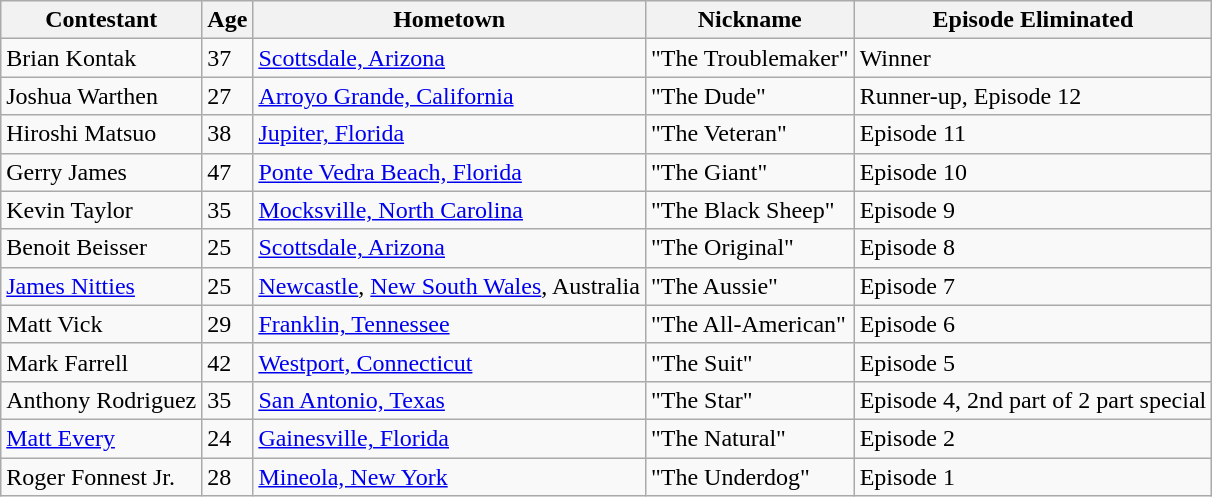<table class="wikitable">
<tr>
<th>Contestant</th>
<th>Age</th>
<th>Hometown</th>
<th>Nickname</th>
<th>Episode Eliminated</th>
</tr>
<tr>
<td>Brian Kontak</td>
<td>37</td>
<td><a href='#'>Scottsdale, Arizona</a></td>
<td>"The Troublemaker"</td>
<td>Winner</td>
</tr>
<tr>
<td>Joshua Warthen</td>
<td>27</td>
<td><a href='#'>Arroyo Grande, California</a></td>
<td>"The Dude"</td>
<td>Runner-up, Episode 12</td>
</tr>
<tr>
<td>Hiroshi Matsuo</td>
<td>38</td>
<td><a href='#'>Jupiter, Florida</a></td>
<td>"The Veteran"</td>
<td>Episode 11</td>
</tr>
<tr>
<td>Gerry James</td>
<td>47</td>
<td><a href='#'>Ponte Vedra Beach, Florida</a></td>
<td>"The Giant"</td>
<td>Episode 10</td>
</tr>
<tr>
<td>Kevin Taylor</td>
<td>35</td>
<td><a href='#'>Mocksville, North Carolina</a></td>
<td>"The Black Sheep"</td>
<td>Episode 9</td>
</tr>
<tr>
<td>Benoit Beisser</td>
<td>25</td>
<td><a href='#'>Scottsdale, Arizona</a></td>
<td>"The Original"</td>
<td>Episode 8</td>
</tr>
<tr>
<td><a href='#'>James Nitties</a></td>
<td>25</td>
<td><a href='#'>Newcastle</a>, <a href='#'>New South Wales</a>, Australia</td>
<td>"The Aussie"</td>
<td>Episode 7</td>
</tr>
<tr>
<td>Matt Vick</td>
<td>29</td>
<td><a href='#'>Franklin, Tennessee</a></td>
<td>"The All-American"</td>
<td>Episode 6</td>
</tr>
<tr>
<td>Mark Farrell</td>
<td>42</td>
<td><a href='#'>Westport, Connecticut</a></td>
<td>"The Suit"</td>
<td>Episode 5</td>
</tr>
<tr>
<td>Anthony Rodriguez</td>
<td>35</td>
<td><a href='#'>San Antonio, Texas</a></td>
<td>"The Star"</td>
<td>Episode 4, 2nd part of 2 part special</td>
</tr>
<tr>
<td><a href='#'>Matt Every</a></td>
<td>24</td>
<td><a href='#'>Gainesville, Florida</a></td>
<td>"The Natural"</td>
<td>Episode 2</td>
</tr>
<tr>
<td>Roger Fonnest Jr.</td>
<td>28</td>
<td><a href='#'>Mineola, New York</a></td>
<td>"The Underdog"</td>
<td>Episode 1</td>
</tr>
</table>
